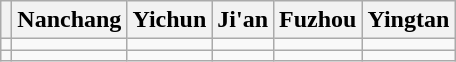<table class="wikitable" style="text-align: center">
<tr>
<th></th>
<th>Nanchang</th>
<th>Yichun</th>
<th>Ji'an</th>
<th>Fuzhou</th>
<th>Yingtan</th>
</tr>
<tr>
<td></td>
<td></td>
<td></td>
<td></td>
<td></td>
<td></td>
</tr>
<tr>
<td></td>
<td></td>
<td></td>
<td></td>
<td></td>
<td></td>
</tr>
</table>
